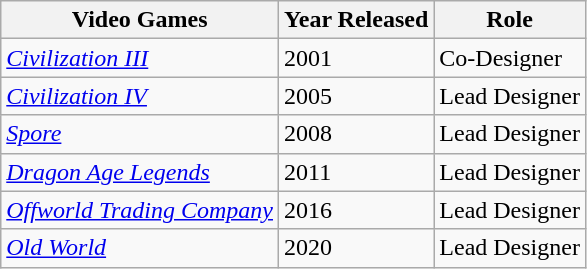<table class="wikitable">
<tr>
<th>Video Games</th>
<th>Year Released</th>
<th>Role</th>
</tr>
<tr>
<td><em><a href='#'>Civilization III</a></em></td>
<td>2001</td>
<td>Co-Designer</td>
</tr>
<tr>
<td><em><a href='#'>Civilization IV</a></em></td>
<td>2005</td>
<td>Lead Designer</td>
</tr>
<tr>
<td><em><a href='#'>Spore</a></em></td>
<td>2008</td>
<td>Lead Designer</td>
</tr>
<tr>
<td><em><a href='#'>Dragon Age Legends</a></em></td>
<td>2011</td>
<td>Lead Designer</td>
</tr>
<tr>
<td><em><a href='#'>Offworld Trading Company</a></em></td>
<td>2016</td>
<td>Lead Designer</td>
</tr>
<tr>
<td><em><a href='#'>Old World</a></em></td>
<td>2020</td>
<td>Lead Designer</td>
</tr>
</table>
